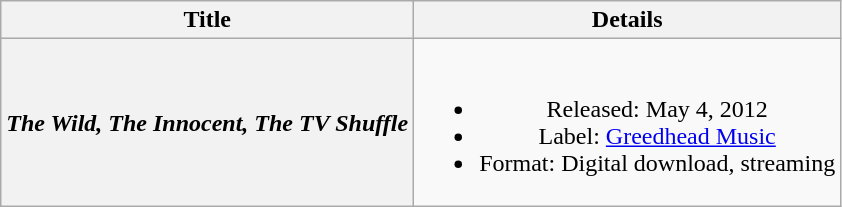<table class="wikitable plainrowheaders" style="text-align:center">
<tr>
<th scope="col">Title</th>
<th scope="col">Details</th>
</tr>
<tr>
<th scope="row"><em>The Wild, The Innocent, The TV Shuffle</em></th>
<td><br><ul><li>Released: May 4, 2012</li><li>Label: <a href='#'>Greedhead Music</a></li><li>Format: Digital download, streaming</li></ul></td>
</tr>
</table>
